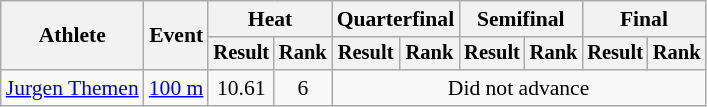<table class=wikitable style="font-size:90%">
<tr>
<th rowspan="2">Athlete</th>
<th rowspan="2">Event</th>
<th colspan="2">Heat</th>
<th colspan="2">Quarterfinal</th>
<th colspan="2">Semifinal</th>
<th colspan="2">Final</th>
</tr>
<tr style="font-size:95%">
<th>Result</th>
<th>Rank</th>
<th>Result</th>
<th>Rank</th>
<th>Result</th>
<th>Rank</th>
<th>Result</th>
<th>Rank</th>
</tr>
<tr align=center>
<td align=left><a href='#'>Jurgen Themen</a></td>
<td align=left><a href='#'>100 m</a></td>
<td>10.61</td>
<td>6</td>
<td colspan=6>Did not advance</td>
</tr>
</table>
